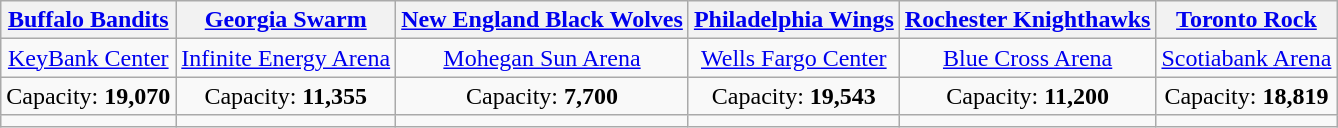<table class="wikitable" style="text-align:center">
<tr>
<th><a href='#'>Buffalo Bandits</a></th>
<th><a href='#'>Georgia Swarm</a></th>
<th><a href='#'>New England Black Wolves</a></th>
<th><a href='#'>Philadelphia Wings</a></th>
<th><a href='#'>Rochester Knighthawks</a></th>
<th><a href='#'>Toronto Rock</a></th>
</tr>
<tr>
<td><a href='#'>KeyBank Center</a></td>
<td><a href='#'>Infinite Energy Arena</a></td>
<td><a href='#'>Mohegan Sun Arena</a></td>
<td><a href='#'>Wells Fargo Center</a></td>
<td><a href='#'>Blue Cross Arena</a></td>
<td><a href='#'>Scotiabank Arena</a></td>
</tr>
<tr>
<td>Capacity: <strong>19,070</strong></td>
<td>Capacity: <strong>11,355</strong></td>
<td>Capacity: <strong>7,700</strong></td>
<td>Capacity: <strong>19,543</strong></td>
<td>Capacity: <strong>11,200</strong></td>
<td>Capacity: <strong>18,819</strong></td>
</tr>
<tr>
<td></td>
<td></td>
<td></td>
<td></td>
<td></td>
<td></td>
</tr>
</table>
